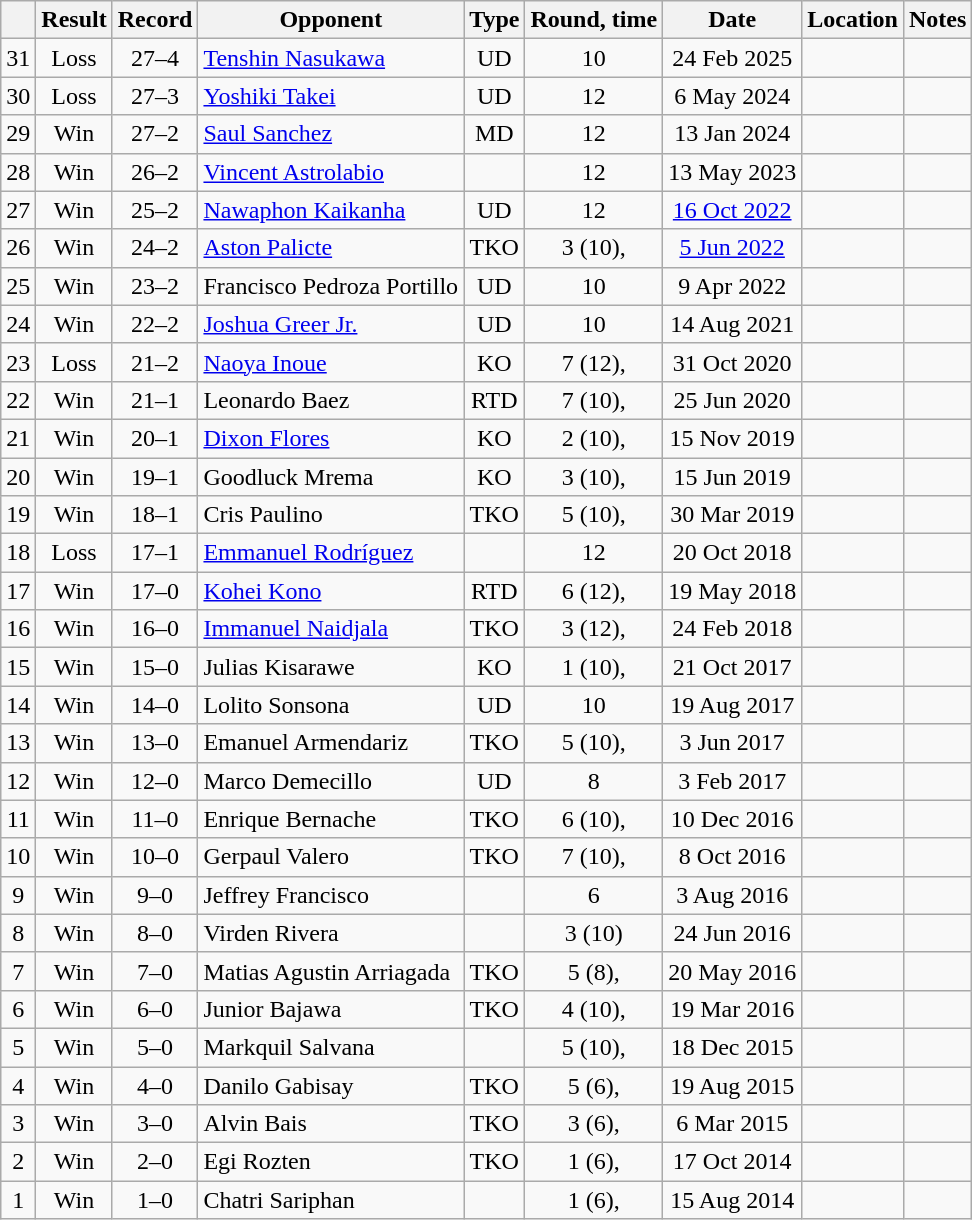<table class=wikitable style=text-align:center>
<tr>
<th></th>
<th>Result</th>
<th>Record</th>
<th>Opponent</th>
<th>Type</th>
<th>Round, time</th>
<th>Date</th>
<th>Location</th>
<th>Notes</th>
</tr>
<tr>
<td>31</td>
<td>Loss</td>
<td>27–4</td>
<td align=left><a href='#'>Tenshin Nasukawa</a></td>
<td>UD</td>
<td>10</td>
<td>24 Feb 2025</td>
<td align=left></td>
<td></td>
</tr>
<tr>
<td>30</td>
<td>Loss</td>
<td>27–3</td>
<td align=left><a href='#'>Yoshiki Takei</a></td>
<td>UD</td>
<td>12</td>
<td>6 May 2024</td>
<td align=left></td>
<td align=left></td>
</tr>
<tr>
<td>29</td>
<td>Win</td>
<td>27–2</td>
<td align=left><a href='#'>Saul Sanchez</a></td>
<td>MD</td>
<td>12</td>
<td>13 Jan 2024</td>
<td align=left></td>
<td align=left></td>
</tr>
<tr>
<td>28</td>
<td>Win</td>
<td>26–2</td>
<td align=left><a href='#'>Vincent Astrolabio</a></td>
<td></td>
<td>12</td>
<td>13 May 2023</td>
<td align=left></td>
<td align=left></td>
</tr>
<tr>
<td>27</td>
<td>Win</td>
<td>25–2</td>
<td align=left><a href='#'>Nawaphon Kaikanha</a></td>
<td>UD</td>
<td>12</td>
<td><a href='#'>16 Oct 2022</a></td>
<td align=left></td>
<td align=left></td>
</tr>
<tr>
<td>26</td>
<td>Win</td>
<td>24–2</td>
<td align=left><a href='#'>Aston Palicte</a></td>
<td>TKO</td>
<td>3 (10), </td>
<td><a href='#'>5 Jun 2022</a></td>
<td align=left></td>
<td align=left></td>
</tr>
<tr>
<td>25</td>
<td>Win</td>
<td>23–2</td>
<td align=left>Francisco Pedroza Portillo</td>
<td>UD</td>
<td>10</td>
<td>9 Apr 2022</td>
<td align=left></td>
<td align=left></td>
</tr>
<tr>
<td>24</td>
<td>Win</td>
<td>22–2</td>
<td align=left><a href='#'>Joshua Greer Jr.</a></td>
<td>UD</td>
<td>10</td>
<td>14 Aug 2021</td>
<td align=left></td>
<td align=left></td>
</tr>
<tr>
<td>23</td>
<td>Loss</td>
<td>21–2</td>
<td align=left><a href='#'>Naoya Inoue</a></td>
<td>KO</td>
<td>7 (12), </td>
<td>31 Oct 2020</td>
<td align=left></td>
<td align=left></td>
</tr>
<tr>
<td>22</td>
<td>Win</td>
<td>21–1</td>
<td align=left>Leonardo Baez</td>
<td>RTD</td>
<td>7 (10), </td>
<td>25 Jun 2020</td>
<td align=left></td>
<td align=left></td>
</tr>
<tr>
<td>21</td>
<td>Win</td>
<td>20–1</td>
<td align=left><a href='#'>Dixon Flores</a></td>
<td>KO</td>
<td>2 (10), </td>
<td>15 Nov 2019</td>
<td align=left></td>
<td align=left></td>
</tr>
<tr>
<td>20</td>
<td>Win</td>
<td>19–1</td>
<td align=left>Goodluck Mrema</td>
<td>KO</td>
<td>3 (10), </td>
<td>15 Jun 2019</td>
<td align=left></td>
<td align=left></td>
</tr>
<tr>
<td>19</td>
<td>Win</td>
<td>18–1</td>
<td align=left>Cris Paulino</td>
<td>TKO</td>
<td>5 (10), </td>
<td>30 Mar 2019</td>
<td align=left></td>
<td align=left></td>
</tr>
<tr>
<td>18</td>
<td>Loss</td>
<td>17–1</td>
<td align=left><a href='#'>Emmanuel Rodríguez</a></td>
<td></td>
<td>12</td>
<td>20 Oct 2018</td>
<td align=left></td>
<td align=left></td>
</tr>
<tr>
<td>17</td>
<td>Win</td>
<td>17–0</td>
<td align=left><a href='#'>Kohei Kono</a></td>
<td>RTD</td>
<td>6 (12), </td>
<td>19 May 2018</td>
<td align=left></td>
<td align=left></td>
</tr>
<tr>
<td>16</td>
<td>Win</td>
<td>16–0</td>
<td align=left><a href='#'>Immanuel Naidjala</a></td>
<td>TKO</td>
<td>3 (12), </td>
<td>24 Feb 2018</td>
<td align=left></td>
<td align=left></td>
</tr>
<tr>
<td>15</td>
<td>Win</td>
<td>15–0</td>
<td align=left>Julias Kisarawe</td>
<td>KO</td>
<td>1 (10), </td>
<td>21 Oct 2017</td>
<td align=left></td>
<td align=left></td>
</tr>
<tr>
<td>14</td>
<td>Win</td>
<td>14–0</td>
<td align=left>Lolito Sonsona</td>
<td>UD</td>
<td>10</td>
<td>19 Aug 2017</td>
<td align=left></td>
<td align=left></td>
</tr>
<tr>
<td>13</td>
<td>Win</td>
<td>13–0</td>
<td align=left>Emanuel Armendariz</td>
<td>TKO</td>
<td>5 (10), </td>
<td>3 Jun 2017</td>
<td align=left></td>
<td align=left></td>
</tr>
<tr>
<td>12</td>
<td>Win</td>
<td>12–0</td>
<td align=left>Marco Demecillo</td>
<td>UD</td>
<td>8</td>
<td>3 Feb 2017</td>
<td align=left></td>
<td align=left></td>
</tr>
<tr>
<td>11</td>
<td>Win</td>
<td>11–0</td>
<td align=left>Enrique Bernache</td>
<td>TKO</td>
<td>6 (10), </td>
<td>10 Dec 2016</td>
<td align=left></td>
<td align=left></td>
</tr>
<tr>
<td>10</td>
<td>Win</td>
<td>10–0</td>
<td align=left>Gerpaul Valero</td>
<td>TKO</td>
<td>7 (10), </td>
<td>8 Oct 2016</td>
<td align=left></td>
<td align=left></td>
</tr>
<tr>
<td>9</td>
<td>Win</td>
<td>9–0</td>
<td align=left>Jeffrey Francisco</td>
<td></td>
<td>6</td>
<td>3 Aug 2016</td>
<td align=left></td>
<td align=left></td>
</tr>
<tr>
<td>8</td>
<td>Win</td>
<td>8–0</td>
<td align=left>Virden Rivera</td>
<td></td>
<td>3 (10)</td>
<td>24 Jun 2016</td>
<td align=left></td>
<td align=left></td>
</tr>
<tr>
<td>7</td>
<td>Win</td>
<td>7–0</td>
<td align=left>Matias Agustin Arriagada</td>
<td>TKO</td>
<td>5 (8), </td>
<td>20 May 2016</td>
<td align=left></td>
<td align=left></td>
</tr>
<tr>
<td>6</td>
<td>Win</td>
<td>6–0</td>
<td align=left>Junior Bajawa</td>
<td>TKO</td>
<td>4 (10), </td>
<td>19 Mar 2016</td>
<td align=left></td>
<td align=left></td>
</tr>
<tr>
<td>5</td>
<td>Win</td>
<td>5–0</td>
<td align=left>Markquil Salvana</td>
<td></td>
<td>5 (10), </td>
<td>18 Dec 2015</td>
<td align=left></td>
<td align=left></td>
</tr>
<tr>
<td>4</td>
<td>Win</td>
<td>4–0</td>
<td align=left>Danilo Gabisay</td>
<td>TKO</td>
<td>5 (6), </td>
<td>19 Aug 2015</td>
<td align=left></td>
<td align=left></td>
</tr>
<tr>
<td>3</td>
<td>Win</td>
<td>3–0</td>
<td align=left>Alvin Bais</td>
<td>TKO</td>
<td>3 (6), </td>
<td>6 Mar 2015</td>
<td align=left></td>
<td align=left></td>
</tr>
<tr>
<td>2</td>
<td>Win</td>
<td>2–0</td>
<td align=left>Egi Rozten</td>
<td>TKO</td>
<td>1 (6), </td>
<td>17 Oct 2014</td>
<td align=left></td>
<td align=left></td>
</tr>
<tr>
<td>1</td>
<td>Win</td>
<td>1–0</td>
<td align=left>Chatri Sariphan</td>
<td></td>
<td>1 (6), </td>
<td>15 Aug 2014</td>
<td align=left></td>
<td align=left></td>
</tr>
</table>
